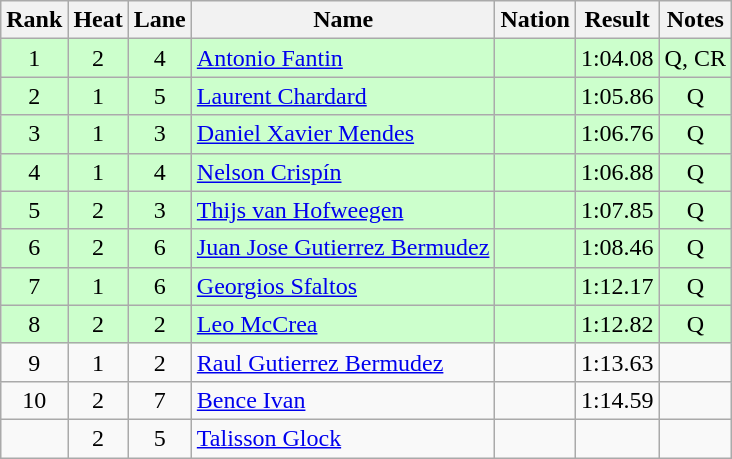<table class="wikitable sortable" style="text-align:center">
<tr>
<th>Rank</th>
<th>Heat</th>
<th>Lane</th>
<th>Name</th>
<th>Nation</th>
<th>Result</th>
<th>Notes</th>
</tr>
<tr bgcolor=ccffcc>
<td>1</td>
<td>2</td>
<td>4</td>
<td align=left><a href='#'>Antonio Fantin</a></td>
<td align=left></td>
<td>1:04.08</td>
<td>Q, CR</td>
</tr>
<tr bgcolor=ccffcc>
<td>2</td>
<td>1</td>
<td>5</td>
<td align=left><a href='#'>Laurent Chardard</a></td>
<td align=left></td>
<td>1:05.86</td>
<td>Q</td>
</tr>
<tr bgcolor=ccffcc>
<td>3</td>
<td>1</td>
<td>3</td>
<td align=left><a href='#'>Daniel Xavier Mendes</a></td>
<td align=left></td>
<td>1:06.76</td>
<td>Q</td>
</tr>
<tr bgcolor=ccffcc>
<td>4</td>
<td>1</td>
<td>4</td>
<td align=left><a href='#'>Nelson Crispín</a></td>
<td align=left></td>
<td>1:06.88</td>
<td>Q</td>
</tr>
<tr bgcolor=ccffcc>
<td>5</td>
<td>2</td>
<td>3</td>
<td align=left><a href='#'>Thijs van Hofweegen</a></td>
<td align=left></td>
<td>1:07.85</td>
<td>Q</td>
</tr>
<tr bgcolor=ccffcc>
<td>6</td>
<td>2</td>
<td>6</td>
<td align=left><a href='#'>Juan Jose Gutierrez Bermudez</a></td>
<td align=left></td>
<td>1:08.46</td>
<td>Q</td>
</tr>
<tr bgcolor=ccffcc>
<td>7</td>
<td>1</td>
<td>6</td>
<td align=left><a href='#'>Georgios Sfaltos</a></td>
<td align=left></td>
<td>1:12.17</td>
<td>Q</td>
</tr>
<tr bgcolor=ccffcc>
<td>8</td>
<td>2</td>
<td>2</td>
<td align=left><a href='#'>Leo McCrea</a></td>
<td align=left></td>
<td>1:12.82</td>
<td>Q</td>
</tr>
<tr>
<td>9</td>
<td>1</td>
<td>2</td>
<td align=left><a href='#'>Raul Gutierrez Bermudez</a></td>
<td align=left></td>
<td>1:13.63</td>
<td></td>
</tr>
<tr>
<td>10</td>
<td>2</td>
<td>7</td>
<td align=left><a href='#'>Bence Ivan</a></td>
<td align=left></td>
<td>1:14.59</td>
<td></td>
</tr>
<tr>
<td></td>
<td>2</td>
<td>5</td>
<td align=left><a href='#'>Talisson Glock</a></td>
<td align=left></td>
<td data-sort-value=9:99.99></td>
<td></td>
</tr>
</table>
